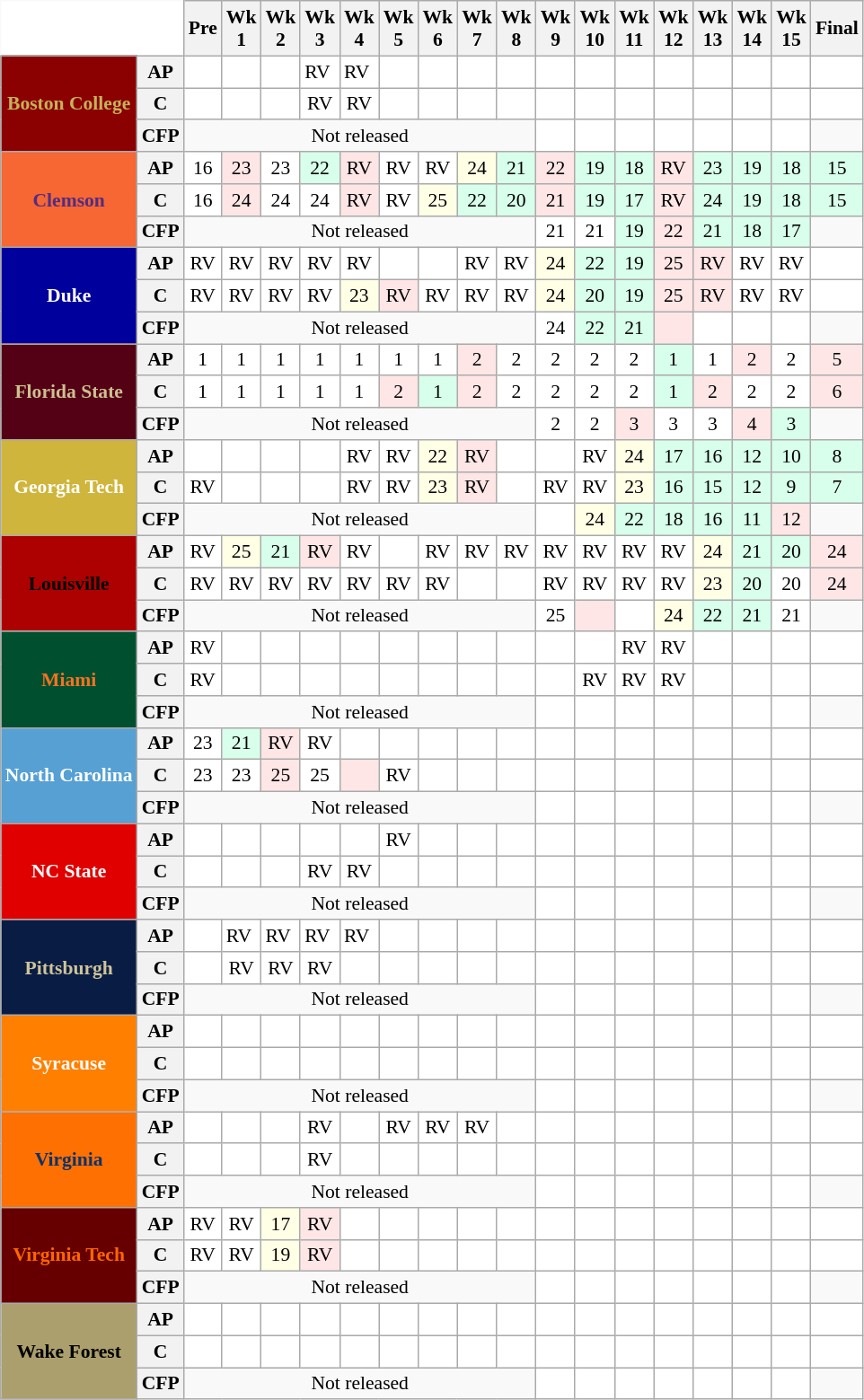<table class="wikitable" style="white-space:nowrap;font-size:90%;">
<tr>
<th colspan=2 style="background:white; border-top-style:hidden; border-left-style:hidden;"> </th>
<th>Pre</th>
<th>Wk<br>1</th>
<th>Wk<br>2</th>
<th>Wk<br>3</th>
<th>Wk<br>4</th>
<th>Wk<br>5</th>
<th>Wk<br>6</th>
<th>Wk<br>7</th>
<th>Wk<br>8</th>
<th>Wk<br>9</th>
<th>Wk<br>10</th>
<th>Wk<br>11</th>
<th>Wk<br>12</th>
<th>Wk<br>13</th>
<th>Wk<br>14</th>
<th>Wk<br>15</th>
<th>Final</th>
</tr>
<tr "text-align:center;">
<th rowspan=3 style="background:#8B0000; color:#C5B358;"><strong>Boston College</strong></th>
<th>AP</th>
<td style="background:#FFF;"></td>
<td style="background:#FFF;"></td>
<td style="background:#FFF;"></td>
<td style="background:#FFF;">RV</td>
<td style="background:#FFF;">RV</td>
<td style="background:#FFF;"></td>
<td style="background:#FFF;"></td>
<td style="background:#FFF;"></td>
<td style="background:#FFF;"></td>
<td style="background:#FFF;"></td>
<td style="background:#FFF;"></td>
<td style="background:#FFF;"></td>
<td style="background:#FFF;"></td>
<td style="background:#FFF;"></td>
<td style="background:#FFF;"></td>
<td style="background:#FFF;"></td>
<td style="background:#FFF;"></td>
</tr>
<tr style="text-align:center;">
<th>C</th>
<td style="background:#FFF;"></td>
<td style="background:#FFF;"></td>
<td style="background:#FFF;"></td>
<td style="background:#FFF;">RV</td>
<td style="background:#FFF;">RV</td>
<td style="background:#FFF;"></td>
<td style="background:#FFF;"></td>
<td style="background:#FFF;"></td>
<td style="background:#FFF;"></td>
<td style="background:#FFF;"></td>
<td style="background:#FFF;"></td>
<td style="background:#FFF;"></td>
<td style="background:#FFF;"></td>
<td style="background:#FFF;"></td>
<td style="background:#FFF;"></td>
<td style="background:#FFF;"></td>
<td style="background:#FFF;"></td>
</tr>
<tr style="text-align:center;">
<th>CFP</th>
<td colspan=9 align=center>Not released</td>
<td style="background:#FFF;"> </td>
<td style="background:#FFF;"></td>
<td style="background:#FFF;"></td>
<td style="background:#FFF;"></td>
<td style="background:#FFF;"></td>
<td style="background:#FFF;"></td>
<td style="background:#FFF;"></td>
</tr>
<tr style="text-align:center;">
<th rowspan=3 style="background:#F66733; color:#522D80;"><strong>Clemson</strong></th>
<th>AP</th>
<td style="background:#FFF;">16</td>
<td style="background:#FFE6E6;">23</td>
<td style="background:#FFF;">23</td>
<td style="background:#d8ffeb;">22</td>
<td style="background:#FFE6E6;">RV</td>
<td style="background:#FFF;">RV</td>
<td style="background:#FFF;">RV</td>
<td style="background:#ffffe6;">24</td>
<td style="background:#d8ffeb;">21</td>
<td style="background:#FFE6E6;">22</td>
<td style="background:#d8ffeb;">19</td>
<td style="background:#d8ffeb;">18</td>
<td style="background:#FFE6E6;">RV</td>
<td style="background:#d8ffeb;">23</td>
<td style="background:#d8ffeb;">19</td>
<td style="background:#d8ffeb;">18</td>
<td style="background:#d8ffeb;">15</td>
</tr>
<tr style="text-align:center;">
<th>C</th>
<td style="background:#FFF;">16</td>
<td style="background:#FFE6E6;">24</td>
<td style="background:#FFF;">24</td>
<td style="background:#FFF;">24</td>
<td style="background:#FFE6E6;">RV</td>
<td style="background:#FFF;">RV</td>
<td style="background:#ffffe6;">25</td>
<td style="background:#d8ffeb;">22</td>
<td style="background:#d8ffeb;">20</td>
<td style="background:#FFE6E6;">21</td>
<td style="background:#d8ffeb;">19</td>
<td style="background:#d8ffeb;">17</td>
<td style="background:#FFE6E6;">RV</td>
<td style="background:#d8ffeb;">24</td>
<td style="background:#d8ffeb;">19</td>
<td style="background:#d8ffeb;">18</td>
<td style="background:#d8ffeb;">15</td>
</tr>
<tr style="text-align:center;">
<th>CFP</th>
<td colspan=9 align=center>Not released</td>
<td style="background:#FFF;">21</td>
<td style="background:#FFF;">21</td>
<td style="background:#d8ffeb;">19</td>
<td style="background:#FFE6E6;">22</td>
<td style="background:#d8ffeb;">21</td>
<td style="background:#d8ffeb;">18</td>
<td style="background:#d8ffeb;">17</td>
</tr>
<tr style="text-align:center;">
<th rowspan=3 style="background:#00009C; color:#FFFFFF;"><strong>Duke</strong></th>
<th>AP</th>
<td style="background:#FFF;">RV</td>
<td style="background:#FFF;">RV</td>
<td style="background:#FFF;">RV</td>
<td style="background:#FFF;">RV</td>
<td style="background:#FFF;">RV</td>
<td style="background:#FFF;"></td>
<td style="background:#FFF;"></td>
<td style="background:#FFF;">RV</td>
<td style="background:#FFF;">RV</td>
<td style="background:#ffffe6;">24</td>
<td style="background:#d8ffeb;">22</td>
<td style="background:#d8ffeb;">19</td>
<td style="background:#FFE6E6;">25</td>
<td style="background:#FFE6E6;">RV</td>
<td style="background:#FFF;">RV</td>
<td style="background:#FFF;">RV</td>
<td style="background:#FFF;"></td>
</tr>
<tr style="text-align:center;">
<th>C</th>
<td style="background:#FFF;">RV</td>
<td style="background:#FFF;">RV</td>
<td style="background:#FFF;">RV</td>
<td style="background:#FFF;">RV</td>
<td style="background:#ffffe6;">23</td>
<td style="background:#FFE6E6;">RV</td>
<td style="background:#FFF;">RV</td>
<td style="background:#FFF;">RV</td>
<td style="background:#FFF;">RV</td>
<td style="background:#ffffe6;">24</td>
<td style="background:#d8ffeb;">20</td>
<td style="background:#d8ffeb;">19</td>
<td style="background:#FFE6E6;">25</td>
<td style="background:#FFE6E6;">RV</td>
<td style="background:#FFF;">RV</td>
<td style="background:#FFF;">RV</td>
<td style="background:#FFF;"></td>
</tr>
<tr style="text-align:center;">
<th>CFP</th>
<td colspan=9 align=center>Not released</td>
<td style="background:#FFF;">24</td>
<td style="background:#d8ffeb;">22</td>
<td style="background:#d8ffeb;">21</td>
<td style="background:#FFE6E6;"></td>
<td style="background:#FFF;"></td>
<td style="background:#FFF;"></td>
<td style="background:#FFF;"></td>
</tr>
<tr style="text-align:center;">
<th rowspan=3 style="background:#540115; color:#CDC092;"><strong>Florida State</strong></th>
<th>AP</th>
<td style="background:#FFF;">1</td>
<td style="background:#FFF;">1</td>
<td style="background:#FFF;">1</td>
<td style="background:#FFF;">1</td>
<td style="background:#FFF;">1</td>
<td style="background:#FFF;">1</td>
<td style="background:#FFF;">1</td>
<td style="background:#FFE6E6;">2</td>
<td style="background:#FFF;">2</td>
<td style="background:#FFF;">2</td>
<td style="background:#FFF;">2</td>
<td style="background:#FFF;">2</td>
<td style="background:#d8ffeb;">1</td>
<td style="background:#FFF;">1</td>
<td style="background:#FFE6E6;">2</td>
<td style="background:#FFF;">2</td>
<td style="background:#FFE6E6;">5</td>
</tr>
<tr style="text-align:center;">
<th>C</th>
<td style="background:#FFF;">1</td>
<td style="background:#FFF;">1</td>
<td style="background:#FFF;">1</td>
<td style="background:#FFF;">1</td>
<td style="background:#FFF;">1</td>
<td style="background:#FFE6E6;">2</td>
<td style="background:#d8ffeb;">1</td>
<td style="background:#FFE6E6;">2</td>
<td style="background:#FFF;">2</td>
<td style="background:#FFF;">2</td>
<td style="background:#FFF;">2</td>
<td style="background:#FFF;">2</td>
<td style="background:#d8ffeb;">1</td>
<td style="background:#FFE6E6;">2</td>
<td style="background:#FFF;">2</td>
<td style="background:#FFF;">2</td>
<td style="background:#FFE6E6;">6</td>
</tr>
<tr style="text-align:center;">
<th>CFP</th>
<td colspan=9 align=center>Not released</td>
<td style="background:#FFF;">2</td>
<td style="background:#FFF;">2</td>
<td style="background:#FFE6E6;">3</td>
<td style="background:#FFF;">3</td>
<td style="background:#FFF;">3</td>
<td style="background:#FFE6E6;">4</td>
<td style="background:#d8ffeb;">3</td>
</tr>
<tr style="text-align:center;">
<th rowspan=3 style="background:#CFB53B; color:#FFFFFF;"><strong>Georgia Tech</strong></th>
<th>AP</th>
<td style="background:#FFF;"></td>
<td style="background:#FFF;"></td>
<td style="background:#FFF;"></td>
<td style="background:#FFF;"></td>
<td style="background:#FFF;">RV</td>
<td style="background:#FFF;">RV</td>
<td style="background:#ffffe6;">22</td>
<td style="background:#FFE6E6;">RV</td>
<td style="background:#FFF;"></td>
<td style="background:#FFF;"></td>
<td style="background:#FFF;">RV</td>
<td style="background:#ffffe6;">24</td>
<td style="background:#d8ffeb;">17</td>
<td style="background:#d8ffeb;">16</td>
<td style="background:#d8ffeb;">12</td>
<td style="background:#d8ffeb;">10</td>
<td style="background:#d8ffeb;">8</td>
</tr>
<tr style="text-align:center;">
<th>C</th>
<td style="background:#FFF;">RV</td>
<td style="background:#FFF;"></td>
<td style="background:#FFF;"></td>
<td style="background:#FFF;"></td>
<td style="background:#FFF;">RV</td>
<td style="background:#FFF;">RV</td>
<td style="background:#ffffe6;">23</td>
<td style="background:#FFE6E6;">RV</td>
<td style="background:#FFF;"></td>
<td style="background:#FFF;">RV</td>
<td style="background:#FFF;">RV</td>
<td style="background:#ffffe6;">23</td>
<td style="background:#d8ffeb;">16</td>
<td style="background:#d8ffeb;">15</td>
<td style="background:#d8ffeb;">12</td>
<td style="background:#d8ffeb;">9</td>
<td style="background:#d8ffeb;">7</td>
</tr>
<tr style="text-align:center;">
<th>CFP</th>
<td colspan=9 align=center>Not released</td>
<td style="background:#FFF;"> </td>
<td style="background:#ffffe6;">24</td>
<td style="background:#d8ffeb;">22</td>
<td style="background:#d8ffeb;">18</td>
<td style="background:#d8ffeb;">16</td>
<td style="background:#d8ffeb;">11</td>
<td style="background:#FFE6E6;">12</td>
</tr>
<tr style="text-align:center;">
<th rowspan=3 style="background:#AD0000; color:#000000;"><strong>Louisville</strong></th>
<th>AP</th>
<td style="background:#FFF;">RV</td>
<td style="background:#ffffe6;">25</td>
<td style="background:#d8ffeb;">21</td>
<td style="background:#FFE6E6;">RV</td>
<td style="background:#FFF;">RV</td>
<td style="background:#FFF;"></td>
<td style="background:#FFF;">RV</td>
<td style="background:#FFF;">RV</td>
<td style="background:#FFF;">RV</td>
<td style="background:#FFF;">RV</td>
<td style="background:#FFF;">RV</td>
<td style="background:#FFF;">RV</td>
<td style="background:#FFF;">RV</td>
<td style="background:#ffffe6;">24</td>
<td style="background:#d8ffeb;">21</td>
<td style="background:#d8ffeb;">20</td>
<td style="background:#FFE6E6;">24</td>
</tr>
<tr style="text-align:center;">
<th>C</th>
<td style="background:#FFF;">RV</td>
<td style="background:#FFF;">RV</td>
<td style="background:#FFF;">RV</td>
<td style="background:#FFF;">RV</td>
<td style="background:#FFF;">RV</td>
<td style="background:#FFF;">RV</td>
<td style="background:#FFF;">RV</td>
<td style="background:#FFF;"></td>
<td style="background:#FFF;"></td>
<td style="background:#FFF;">RV</td>
<td style="background:#FFF;">RV</td>
<td style="background:#FFF;">RV</td>
<td style="background:#FFF;">RV</td>
<td style="background:#ffffe6;">23</td>
<td style="background:#d8ffeb;">20</td>
<td style="background:#FFF;">20</td>
<td style="background:#FFE6E6;">24</td>
</tr>
<tr style="text-align:center;">
<th>CFP</th>
<td colspan=9 align=center>Not released</td>
<td style="background:#FFF;">25</td>
<td style="background:#FFE6E6;"></td>
<td style="background:#FFF;"></td>
<td style="background:#ffffe6;">24</td>
<td style="background:#d8ffeb;">22</td>
<td style="background:#d8ffeb;">21</td>
<td style="background:#FFF;">21</td>
</tr>
<tr style="text-align:center;">
<th rowspan=3 style="background:#005030; color:#f47321;"><strong>Miami</strong></th>
<th>AP</th>
<td style="background:#FFF;">RV</td>
<td style="background:#FFF;"></td>
<td style="background:#FFF;"></td>
<td style="background:#FFF;"></td>
<td style="background:#FFF;"></td>
<td style="background:#FFF;"></td>
<td style="background:#FFF;"></td>
<td style="background:#FFF;"></td>
<td style="background:#FFF;"></td>
<td style="background:#FFF;"></td>
<td style="background:#FFF;"></td>
<td style="background:#FFF;">RV</td>
<td style="background:#FFF;">RV</td>
<td style="background:#FFF;"></td>
<td style="background:#FFF;"></td>
<td style="background:#FFF;"></td>
<td style="background:#FFF;"></td>
</tr>
<tr style="text-align:center;">
<th>C</th>
<td style="background:#FFF;">RV</td>
<td style="background:#FFF;"></td>
<td style="background:#FFF;"></td>
<td style="background:#FFF;"></td>
<td style="background:#FFF;"></td>
<td style="background:#FFF;"></td>
<td style="background:#FFF;"></td>
<td style="background:#FFF;"></td>
<td style="background:#FFF;"></td>
<td style="background:#FFF;"></td>
<td style="background:#FFF;">RV</td>
<td style="background:#FFF;">RV</td>
<td style="background:#FFF;">RV</td>
<td style="background:#FFF;"></td>
<td style="background:#FFF;"></td>
<td style="background:#FFF;"></td>
<td style="background:#FFF;"></td>
</tr>
<tr style="text-align:center;">
<th>CFP</th>
<td colspan=9 align=center>Not released</td>
<td style="background:#FFF;"> </td>
<td style="background:#FFF;"></td>
<td style="background:#FFF;"></td>
<td style="background:#FFF;"></td>
<td style="background:#FFF;"></td>
<td style="background:#FFF;"></td>
<td style="background:#FFF;"></td>
</tr>
<tr style="text-align:center;">
<th rowspan=3 style="background:#56A0D3; color:#FFFFFF;"><strong>North Carolina</strong></th>
<th>AP</th>
<td style="background:#FFF;">23</td>
<td style="background:#D8FFEB;">21</td>
<td style="background:#ffe6e6;">RV</td>
<td style="background:#FFF;">RV</td>
<td style="background:#FFF;"></td>
<td style="background:#FFF;"></td>
<td style="background:#FFF;"></td>
<td style="background:#FFF;"></td>
<td style="background:#FFF;"></td>
<td style="background:#FFF;"></td>
<td style="background:#FFF;"></td>
<td style="background:#FFF;"></td>
<td style="background:#FFF;"></td>
<td style="background:#FFF;"></td>
<td style="background:#FFF;"></td>
<td style="background:#FFF;"></td>
<td style="background:#FFF;"></td>
</tr>
<tr style="text-align:center;">
<th>C</th>
<td style="background:#FFF;">23</td>
<td style="background:#FFF;">23</td>
<td style="background:#ffe6e6;">25</td>
<td style="background:#FFF;">25</td>
<td style="background:#ffe6e6;"></td>
<td style="background:#FFF;">RV</td>
<td style="background:#FFF;"></td>
<td style="background:#FFF;"></td>
<td style="background:#FFF;"></td>
<td style="background:#FFF;"></td>
<td style="background:#FFF;"></td>
<td style="background:#FFF;"></td>
<td style="background:#FFF;"></td>
<td style="background:#FFF;"></td>
<td style="background:#FFF;"></td>
<td style="background:#FFF;"></td>
<td style="background:#FFF;"></td>
</tr>
<tr style="text-align:center;">
<th>CFP</th>
<td colspan=9 align=center>Not released</td>
<td style="background:#FFF;"> </td>
<td style="background:#FFF;"></td>
<td style="background:#FFF;"></td>
<td style="background:#FFF;"></td>
<td style="background:#FFF;"></td>
<td style="background:#FFF;"></td>
<td style="background:#FFF;"></td>
</tr>
<tr style="text-align:center;">
<th rowspan=3 style="background:#e00000; color:#FFFFFF;"><strong>NC State</strong></th>
<th>AP</th>
<td style="background:#FFF;"></td>
<td style="background:#FFF;"></td>
<td style="background:#FFF;"></td>
<td style="background:#FFF;"></td>
<td style="background:#FFF;"></td>
<td style="background:#FFF;">RV</td>
<td style="background:#FFF;"></td>
<td style="background:#FFF;"></td>
<td style="background:#FFF;"></td>
<td style="background:#FFF;"></td>
<td style="background:#FFF;"></td>
<td style="background:#FFF;"></td>
<td style="background:#FFF;"></td>
<td style="background:#FFF;"></td>
<td style="background:#FFF;"></td>
<td style="background:#FFF;"></td>
<td style="background:#FFF;"></td>
</tr>
<tr style="text-align:center;">
<th>C</th>
<td style="background:#FFF;"></td>
<td style="background:#FFF;"></td>
<td style="background:#FFF;"></td>
<td style="background:#FFF;">RV</td>
<td style="background:#FFF;">RV</td>
<td style="background:#FFF;"></td>
<td style="background:#FFF;"></td>
<td style="background:#FFF;"></td>
<td style="background:#FFF;"></td>
<td style="background:#FFF;"></td>
<td style="background:#FFF;"></td>
<td style="background:#FFF;"></td>
<td style="background:#FFF;"></td>
<td style="background:#FFF;"></td>
<td style="background:#FFF;"></td>
<td style="background:#FFF;"></td>
<td style="background:#FFF;"></td>
</tr>
<tr style="text-align:center;">
<th>CFP</th>
<td colspan=9 align=center>Not released</td>
<td style="background:#FFF;"> </td>
<td style="background:#FFF;"></td>
<td style="background:#FFF;"></td>
<td style="background:#FFF;"></td>
<td style="background:#FFF;"></td>
<td style="background:#FFF;"></td>
<td style="background:#FFF;"></td>
</tr>
<tr "text-align:center;">
<th rowspan=3 style="background:#091C44; color:#CEC499;"><strong>Pittsburgh</strong></th>
<th>AP</th>
<td style="background:#FFF;"></td>
<td style="background:#FFF;">RV</td>
<td style="background:#FFF;">RV</td>
<td style="background:#FFF;">RV</td>
<td style="background:#FFF;">RV</td>
<td style="background:#FFF;"></td>
<td style="background:#FFF;"></td>
<td style="background:#FFF;"></td>
<td style="background:#FFF;"></td>
<td style="background:#FFF;"></td>
<td style="background:#FFF;"></td>
<td style="background:#FFF;"></td>
<td style="background:#FFF;"></td>
<td style="background:#FFF;"></td>
<td style="background:#FFF;"></td>
<td style="background:#FFF;"></td>
<td style="background:#FFF;"></td>
</tr>
<tr style="text-align:center;">
<th>C</th>
<td style="background:#FFF;"></td>
<td style="background:#FFF;">RV</td>
<td style="background:#FFF;">RV</td>
<td style="background:#FFF;">RV</td>
<td style="background:#FFF;"></td>
<td style="background:#FFF;"></td>
<td style="background:#FFF;"></td>
<td style="background:#FFF;"></td>
<td style="background:#FFF;"></td>
<td style="background:#FFF;"></td>
<td style="background:#FFF;"></td>
<td style="background:#FFF;"></td>
<td style="background:#FFF;"></td>
<td style="background:#FFF;"></td>
<td style="background:#FFF;"></td>
<td style="background:#FFF;"></td>
<td style="background:#FFF;"></td>
</tr>
<tr style="text-align:center;">
<th>CFP</th>
<td colspan=9 align=center>Not released</td>
<td style="background:#FFF;"> </td>
<td style="background:#FFF;"></td>
<td style="background:#FFF;"></td>
<td style="background:#FFF;"></td>
<td style="background:#FFF;"></td>
<td style="background:#FFF;"></td>
<td style="background:#FFF;"></td>
</tr>
<tr style="text-align:center;">
<th rowspan=3 style="background:#FF7F00; color:#ffffff;"><strong>Syracuse</strong></th>
<th>AP</th>
<td style="background:#FFF;"></td>
<td style="background:#FFF;"></td>
<td style="background:#FFF;"></td>
<td style="background:#FFF;"></td>
<td style="background:#FFF;"></td>
<td style="background:#FFF;"></td>
<td style="background:#FFF;"></td>
<td style="background:#FFF;"></td>
<td style="background:#FFF;"></td>
<td style="background:#FFF;"></td>
<td style="background:#FFF;"></td>
<td style="background:#FFF;"></td>
<td style="background:#FFF;"></td>
<td style="background:#FFF;"></td>
<td style="background:#FFF;"></td>
<td style="background:#FFF;"></td>
<td style="background:#FFF;"></td>
</tr>
<tr style="text-align:center;">
<th>C</th>
<td style="background:#FFF;"></td>
<td style="background:#FFF;"></td>
<td style="background:#FFF;"></td>
<td style="background:#FFF;"></td>
<td style="background:#FFF;"></td>
<td style="background:#FFF;"></td>
<td style="background:#FFF;"></td>
<td style="background:#FFF;"></td>
<td style="background:#FFF;"></td>
<td style="background:#FFF;"></td>
<td style="background:#FFF;"></td>
<td style="background:#FFF;"></td>
<td style="background:#FFF;"></td>
<td style="background:#FFF;"></td>
<td style="background:#FFF;"></td>
<td style="background:#FFF;"></td>
<td style="background:#FFF;"></td>
</tr>
<tr style="text-align:center;">
<th>CFP</th>
<td colspan=9 align=center>Not released</td>
<td style="background:#FFF;"> </td>
<td style="background:#FFF;"></td>
<td style="background:#FFF;"></td>
<td style="background:#FFF;"></td>
<td style="background:#FFF;"></td>
<td style="background:#FFF;"></td>
<td style="background:#FFF;"></td>
</tr>
<tr style="text-align:center;">
<th rowspan=3 style="background:#ff7003; color:#0d3268;"><strong>Virginia</strong></th>
<th>AP</th>
<td style="background:#FFF;"></td>
<td style="background:#FFF;"></td>
<td style="background:#FFF;"></td>
<td style="background:#FFF;">RV</td>
<td style="background:#FFF;"></td>
<td style="background:#FFF;">RV</td>
<td style="background:#FFF;">RV</td>
<td style="background:#FFF;">RV</td>
<td style="background:#FFF;"></td>
<td style="background:#FFF;"></td>
<td style="background:#FFF;"></td>
<td style="background:#FFF;"></td>
<td style="background:#FFF;"></td>
<td style="background:#FFF;"></td>
<td style="background:#FFF;"></td>
<td style="background:#FFF;"></td>
<td style="background:#FFF;"></td>
</tr>
<tr style="text-align:center;">
<th>C</th>
<td style="background:#FFF;"></td>
<td style="background:#FFF;"></td>
<td style="background:#FFF;"></td>
<td style="background:#FFF;">RV</td>
<td style="background:#FFF;"></td>
<td style="background:#FFF;"></td>
<td style="background:#FFF;"></td>
<td style="background:#FFF;"></td>
<td style="background:#FFF;"></td>
<td style="background:#FFF;"></td>
<td style="background:#FFF;"></td>
<td style="background:#FFF;"></td>
<td style="background:#FFF;"></td>
<td style="background:#FFF;"></td>
<td style="background:#FFF;"></td>
<td style="background:#FFF;"></td>
<td style="background:#FFF;"></td>
</tr>
<tr style="text-align:center;">
<th>CFP</th>
<td colspan=9 align=center>Not released</td>
<td style="background:#FFF;"> </td>
<td style="background:#FFF;"></td>
<td style="background:#FFF;"></td>
<td style="background:#FFF;"></td>
<td style="background:#FFF;"></td>
<td style="background:#FFF;"></td>
<td style="background:#FFF;"></td>
</tr>
<tr style="text-align:center;">
<th rowspan=3 style="background:#660000; color:#ff6600;"><strong>Virginia Tech</strong></th>
<th>AP</th>
<td style="background:#FFF;">RV</td>
<td style="background:#FFF;">RV</td>
<td style="background:#ffffe6;">17</td>
<td style="background:#ffe6e6;">RV</td>
<td style="background:#FFF;"></td>
<td style="background:#FFF;"></td>
<td style="background:#FFF;"></td>
<td style="background:#FFF;"></td>
<td style="background:#FFF;"></td>
<td style="background:#FFF;"></td>
<td style="background:#FFF;"></td>
<td style="background:#FFF;"></td>
<td style="background:#FFF;"></td>
<td style="background:#FFF;"></td>
<td style="background:#FFF;"></td>
<td style="background:#FFF;"></td>
<td style="background:#FFF;"></td>
</tr>
<tr style="text-align:center;">
<th>C</th>
<td style="background:#FFF;">RV</td>
<td style="background:#FFF;">RV</td>
<td style="background:#ffffe6;">19</td>
<td style="background:#ffe6e6;">RV</td>
<td style="background:#FFF;"></td>
<td style="background:#FFF;"></td>
<td style="background:#FFF;"></td>
<td style="background:#FFF;"></td>
<td style="background:#FFF;"></td>
<td style="background:#FFF;"></td>
<td style="background:#FFF;"></td>
<td style="background:#FFF;"></td>
<td style="background:#FFF;"></td>
<td style="background:#FFF;"></td>
<td style="background:#FFF;"></td>
<td style="background:#FFF;"></td>
<td style="background:#FFF;"></td>
</tr>
<tr style="text-align:center;">
<th>CFP</th>
<td colspan=9 align=center>Not released</td>
<td style="background:#FFF;"> </td>
<td style="background:#FFF;"></td>
<td style="background:#FFF;"></td>
<td style="background:#FFF;"></td>
<td style="background:#FFF;"></td>
<td style="background:#FFF;"></td>
<td style="background:#FFF;"></td>
</tr>
<tr style="text-align:center;">
<th rowspan=3 style="background:#AB9F6D; color:#000000;"><strong>Wake Forest</strong></th>
<th>AP</th>
<td style="background:#FFF;"></td>
<td style="background:#FFF;"></td>
<td style="background:#FFF;"></td>
<td style="background:#FFF;"></td>
<td style="background:#FFF;"></td>
<td style="background:#FFF;"></td>
<td style="background:#FFF;"></td>
<td style="background:#FFF;"></td>
<td style="background:#FFF;"></td>
<td style="background:#FFF;"></td>
<td style="background:#FFF;"></td>
<td style="background:#FFF;"></td>
<td style="background:#FFF;"></td>
<td style="background:#FFF;"></td>
<td style="background:#FFF;"></td>
<td style="background:#FFF;"></td>
<td style="background:#FFF;"></td>
</tr>
<tr style="text-align:center;">
<th>C</th>
<td style="background:#FFF;"></td>
<td style="background:#FFF;"></td>
<td style="background:#FFF;"></td>
<td style="background:#FFF;"></td>
<td style="background:#FFF;"></td>
<td style="background:#FFF;"></td>
<td style="background:#FFF;"></td>
<td style="background:#FFF;"></td>
<td style="background:#FFF;"></td>
<td style="background:#FFF;"></td>
<td style="background:#FFF;"></td>
<td style="background:#FFF;"></td>
<td style="background:#FFF;"></td>
<td style="background:#FFF;"></td>
<td style="background:#FFF;"></td>
<td style="background:#FFF;"></td>
<td style="background:#FFF;"></td>
</tr>
<tr style="text-align:center;">
<th>CFP</th>
<td colspan=9 align=center>Not released</td>
<td style="background:#FFF;"> </td>
<td style="background:#FFF;"></td>
<td style="background:#FFF;"></td>
<td style="background:#FFF;"></td>
<td style="background:#FFF;"></td>
<td style="background:#FFF;"></td>
<td style="background:#FFF;"></td>
</tr>
</table>
